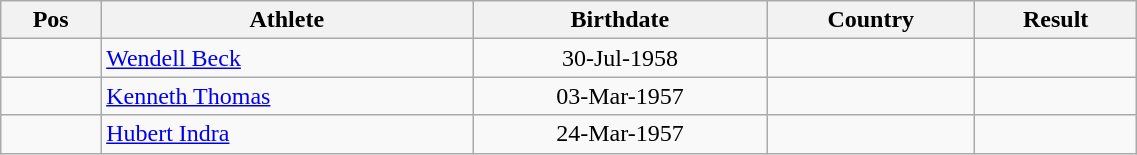<table class="wikitable"  style="text-align:center; width:60%;">
<tr>
<th>Pos</th>
<th>Athlete</th>
<th>Birthdate</th>
<th>Country</th>
<th>Result</th>
</tr>
<tr>
<td align=center></td>
<td align=left><a href='#'>Wendell Beck</a></td>
<td>30-Jul-1958</td>
<td align=left></td>
<td></td>
</tr>
<tr>
<td align=center></td>
<td align=left><a href='#'>Kenneth Thomas</a></td>
<td>03-Mar-1957</td>
<td align=left></td>
<td></td>
</tr>
<tr>
<td align=center></td>
<td align=left><a href='#'>Hubert Indra</a></td>
<td>24-Mar-1957</td>
<td align=left></td>
<td></td>
</tr>
</table>
